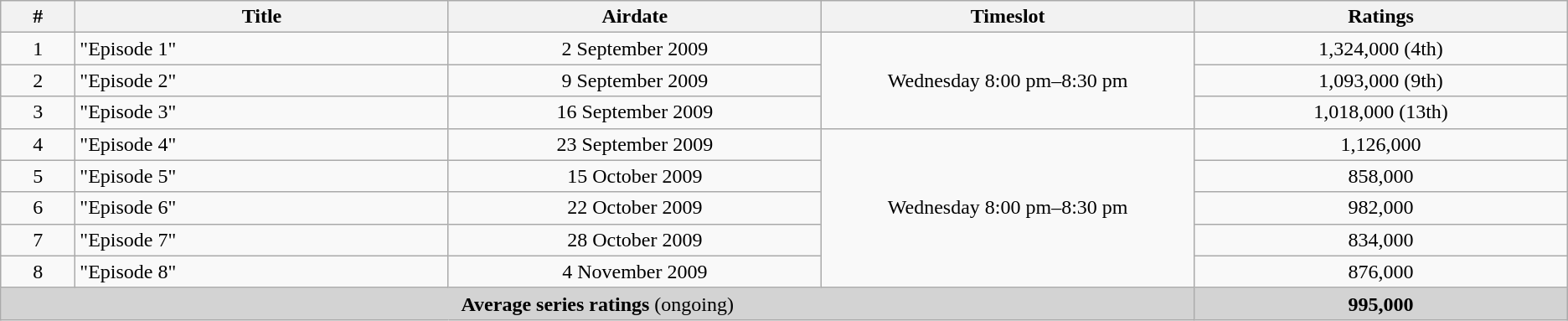<table class="wikitable" style="text-align:center">
<tr>
<th width=2%>#</th>
<th width=10%>Title</th>
<th width=10%>Airdate</th>
<th width=10%>Timeslot</th>
<th width=10%>Ratings</th>
</tr>
<tr>
<td>1</td>
<td align=left>"Episode 1"</td>
<td>2 September 2009</td>
<td rowspan=3>Wednesday 8:00 pm–8:30 pm</td>
<td>1,324,000 (4th)</td>
</tr>
<tr>
<td>2</td>
<td align=left>"Episode 2"</td>
<td>9 September 2009</td>
<td>1,093,000 (9th)</td>
</tr>
<tr>
<td>3</td>
<td align=left>"Episode 3"</td>
<td>16 September 2009</td>
<td>1,018,000 (13th)</td>
</tr>
<tr>
<td>4</td>
<td align=left>"Episode 4"</td>
<td>23 September 2009</td>
<td rowspan=5>Wednesday 8:00 pm–8:30 pm</td>
<td>1,126,000</td>
</tr>
<tr>
<td>5</td>
<td align=left>"Episode 5"</td>
<td>15 October 2009</td>
<td>858,000</td>
</tr>
<tr>
<td>6</td>
<td align=left>"Episode 6"</td>
<td>22 October 2009</td>
<td>982,000</td>
</tr>
<tr>
<td>7</td>
<td align=left>"Episode 7"</td>
<td>28 October 2009</td>
<td>834,000</td>
</tr>
<tr>
<td>8</td>
<td align=left>"Episode 8"</td>
<td>4 November 2009</td>
<td>876,000</td>
</tr>
<tr bgcolor="#D3D3D3">
<td colspan=4><strong>Average series ratings</strong> (ongoing)</td>
<td><strong>995,000</strong></td>
</tr>
</table>
